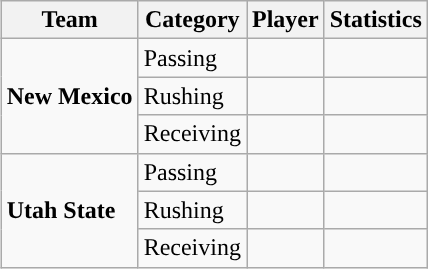<table class="wikitable" style="float: right;">
<tr>
<th>Team</th>
<th>Category</th>
<th>Player</th>
<th>Statistics</th>
</tr>
<tr>
<td rowspan=3><strong>New Mexico</strong></td>
<td>Passing</td>
<td></td>
<td></td>
</tr>
<tr>
<td>Rushing</td>
<td></td>
<td></td>
</tr>
<tr>
<td>Receiving</td>
<td></td>
<td></td>
</tr>
<tr>
<td rowspan=3><strong>Utah State</strong></td>
<td>Passing</td>
<td></td>
<td></td>
</tr>
<tr>
<td>Rushing</td>
<td></td>
<td></td>
</tr>
<tr>
<td>Receiving</td>
<td></td>
<td></td>
</tr>
</table>
